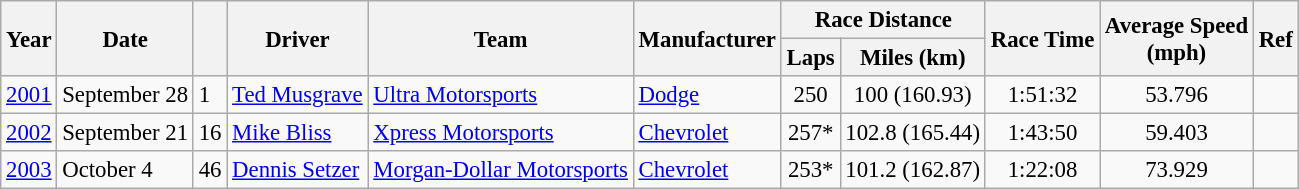<table class="wikitable" style="font-size: 95%;">
<tr>
<th rowspan="2">Year</th>
<th rowspan="2">Date</th>
<th rowspan="2"></th>
<th rowspan="2">Driver</th>
<th rowspan="2">Team</th>
<th rowspan="2">Manufacturer</th>
<th colspan="2">Race Distance</th>
<th rowspan="2">Race Time</th>
<th rowspan="2">Average Speed<br>(mph)</th>
<th rowspan="2">Ref</th>
</tr>
<tr>
<th>Laps</th>
<th>Miles (km)</th>
</tr>
<tr>
<td><a href='#'>2001</a></td>
<td>September 28</td>
<td>1</td>
<td><a href='#'>Ted Musgrave</a></td>
<td><a href='#'>Ultra Motorsports</a></td>
<td><a href='#'>Dodge</a></td>
<td align="center">250</td>
<td align="center">100 (160.93)</td>
<td align="center">1:51:32</td>
<td align="center">53.796</td>
<td align="center"></td>
</tr>
<tr>
<td><a href='#'>2002</a></td>
<td>September 21</td>
<td>16</td>
<td><a href='#'>Mike Bliss</a></td>
<td><a href='#'>Xpress Motorsports</a></td>
<td><a href='#'>Chevrolet</a></td>
<td align="center">257*</td>
<td align="center">102.8 (165.44)</td>
<td align="center">1:43:50</td>
<td align="center">59.403</td>
<td align="center"></td>
</tr>
<tr>
<td><a href='#'>2003</a></td>
<td>October 4</td>
<td>46</td>
<td><a href='#'>Dennis Setzer</a></td>
<td><a href='#'>Morgan-Dollar Motorsports</a></td>
<td><a href='#'>Chevrolet</a></td>
<td align="center">253*</td>
<td align="center">101.2 (162.87)</td>
<td align="center">1:22:08</td>
<td align="center">73.929</td>
<td align="center"></td>
</tr>
</table>
